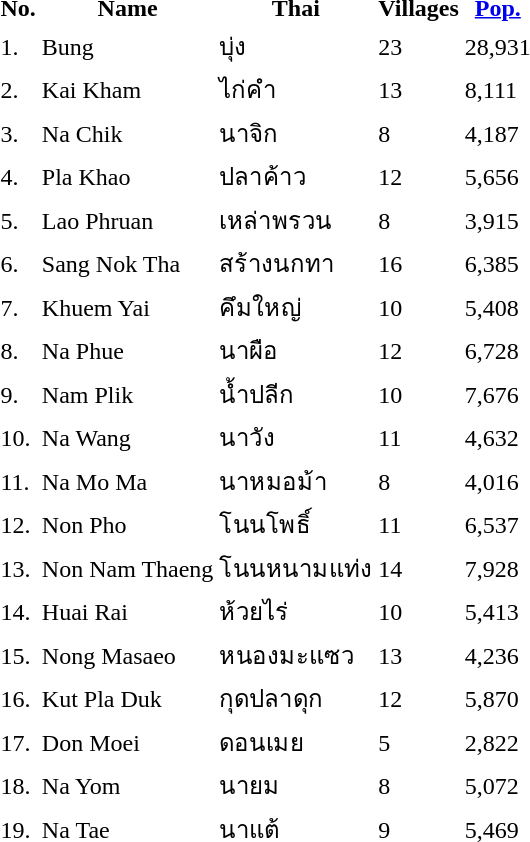<table>
<tr>
<th>No.</th>
<th>Name</th>
<th>Thai</th>
<th>Villages</th>
<th><a href='#'>Pop.</a></th>
</tr>
<tr>
<td>1.</td>
<td>Bung</td>
<td>บุ่ง</td>
<td>23</td>
<td>28,931</td>
</tr>
<tr>
<td>2.</td>
<td>Kai Kham</td>
<td>ไก่คำ</td>
<td>13</td>
<td>8,111</td>
</tr>
<tr>
<td>3.</td>
<td>Na Chik</td>
<td>นาจิก</td>
<td>8</td>
<td>4,187</td>
</tr>
<tr>
<td>4.</td>
<td>Pla Khao</td>
<td>ปลาค้าว</td>
<td>12</td>
<td>5,656</td>
</tr>
<tr>
<td>5.</td>
<td>Lao Phruan</td>
<td>เหล่าพรวน</td>
<td>8</td>
<td>3,915</td>
</tr>
<tr>
<td>6.</td>
<td>Sang Nok Tha</td>
<td>สร้างนกทา</td>
<td>16</td>
<td>6,385</td>
</tr>
<tr>
<td>7.</td>
<td>Khuem Yai</td>
<td>คึมใหญ่</td>
<td>10</td>
<td>5,408</td>
</tr>
<tr>
<td>8.</td>
<td>Na Phue</td>
<td>นาผือ</td>
<td>12</td>
<td>6,728</td>
</tr>
<tr>
<td>9.</td>
<td>Nam Plik</td>
<td>น้ำปลีก</td>
<td>10</td>
<td>7,676</td>
</tr>
<tr>
<td>10.</td>
<td>Na Wang</td>
<td>นาวัง</td>
<td>11</td>
<td>4,632</td>
</tr>
<tr>
<td>11.</td>
<td>Na Mo Ma</td>
<td>นาหมอม้า</td>
<td>8</td>
<td>4,016</td>
</tr>
<tr>
<td>12.</td>
<td>Non Pho</td>
<td>โนนโพธิ์</td>
<td>11</td>
<td>6,537</td>
</tr>
<tr>
<td>13.</td>
<td>Non Nam Thaeng</td>
<td>โนนหนามแท่ง</td>
<td>14</td>
<td>7,928</td>
</tr>
<tr>
<td>14.</td>
<td>Huai Rai</td>
<td>ห้วยไร่</td>
<td>10</td>
<td>5,413</td>
</tr>
<tr>
<td>15.</td>
<td>Nong Masaeo</td>
<td>หนองมะแซว</td>
<td>13</td>
<td>4,236</td>
</tr>
<tr>
<td>16.</td>
<td>Kut Pla Duk</td>
<td>กุดปลาดุก</td>
<td>12</td>
<td>5,870</td>
</tr>
<tr>
<td>17.</td>
<td>Don Moei</td>
<td>ดอนเมย</td>
<td>5</td>
<td>2,822</td>
</tr>
<tr>
<td>18.</td>
<td>Na Yom</td>
<td>นายม</td>
<td>8</td>
<td>5,072</td>
</tr>
<tr>
<td>19.</td>
<td>Na Tae</td>
<td>นาแต้</td>
<td>9</td>
<td>5,469</td>
</tr>
</table>
